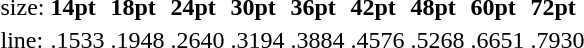<table style="margin-left:40px;">
<tr>
<td>size:</td>
<td><strong>14pt</strong></td>
<td><strong>18pt</strong></td>
<td><strong>24pt</strong></td>
<td><strong>30pt</strong></td>
<td><strong>36pt</strong></td>
<td><strong>42pt</strong></td>
<td><strong>48pt</strong></td>
<td><strong>60pt</strong></td>
<td><strong>72pt</strong></td>
</tr>
<tr>
<td>line:</td>
<td>.1533</td>
<td>.1948</td>
<td>.2640</td>
<td>.3194</td>
<td>.3884</td>
<td>.4576</td>
<td>.5268</td>
<td>.6651</td>
<td>.7930</td>
</tr>
</table>
